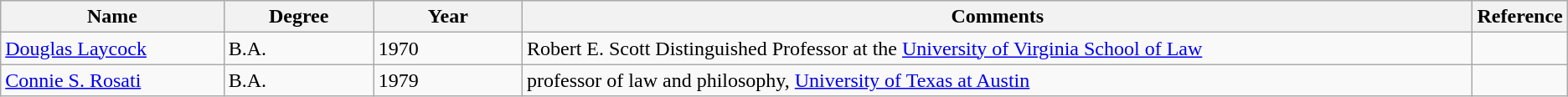<table class="wikitable sortable">
<tr>
<th style="width:15%;">Name</th>
<th style="width:10%;">Degree</th>
<th style="width:10%;">Year</th>
<th style="width:65%;">Comments</th>
<th style="width:5%;">Reference</th>
</tr>
<tr>
<td><a href='#'>Douglas Laycock</a></td>
<td>B.A.</td>
<td>1970</td>
<td>Robert E. Scott Distinguished Professor at the <a href='#'>University of Virginia School of Law</a></td>
<td></td>
</tr>
<tr>
<td><a href='#'>Connie S. Rosati</a></td>
<td>B.A.</td>
<td>1979</td>
<td>professor of law and philosophy, <a href='#'>University of Texas at Austin</a></td>
<td></td>
</tr>
</table>
